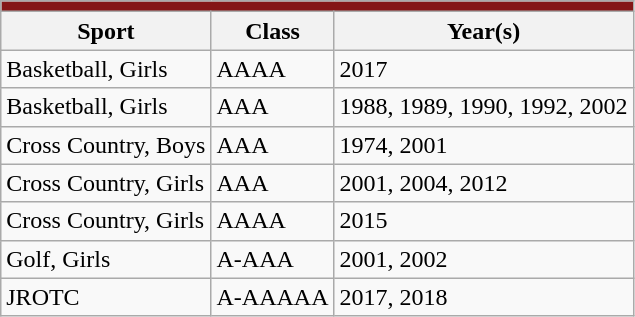<table class="wikitable">
<tr>
<th colspan="5" style="background:#841617"></th>
</tr>
<tr>
<th>Sport</th>
<th>Class</th>
<th>Year(s)</th>
</tr>
<tr>
<td>Basketball, Girls</td>
<td>AAAA</td>
<td>2017</td>
</tr>
<tr>
<td>Basketball, Girls</td>
<td>AAA</td>
<td>1988, 1989, 1990, 1992, 2002</td>
</tr>
<tr>
<td>Cross Country, Boys</td>
<td>AAA</td>
<td>1974, 2001</td>
</tr>
<tr>
<td>Cross Country, Girls</td>
<td>AAA</td>
<td>2001, 2004, 2012</td>
</tr>
<tr>
<td>Cross Country, Girls</td>
<td>AAAA</td>
<td>2015</td>
</tr>
<tr>
<td>Golf, Girls</td>
<td>A-AAA</td>
<td>2001, 2002</td>
</tr>
<tr>
<td>JROTC</td>
<td>A-AAAAA</td>
<td>2017, 2018</td>
</tr>
</table>
